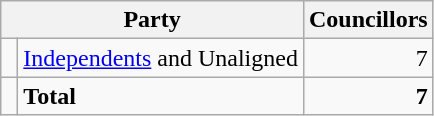<table class="wikitable">
<tr>
<th colspan="2">Party</th>
<th>Councillors</th>
</tr>
<tr>
<td> </td>
<td><a href='#'>Independents</a> and Unaligned</td>
<td align=right>7</td>
</tr>
<tr>
<td></td>
<td><strong>Total</strong></td>
<td align=right><strong>7</strong></td>
</tr>
</table>
